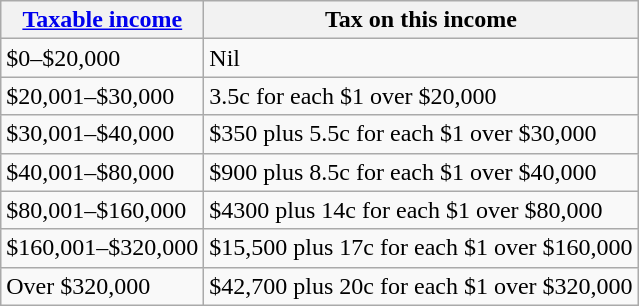<table class="wikitable">
<tr>
<th><a href='#'>Taxable income</a></th>
<th>Tax on this income</th>
</tr>
<tr>
<td>$0–$20,000</td>
<td>Nil</td>
</tr>
<tr>
<td>$20,001–$30,000</td>
<td>3.5c for each $1 over $20,000</td>
</tr>
<tr>
<td>$30,001–$40,000</td>
<td>$350 plus 5.5c for each $1 over $30,000</td>
</tr>
<tr>
<td>$40,001–$80,000</td>
<td>$900 plus 8.5c for each $1 over $40,000</td>
</tr>
<tr>
<td>$80,001–$160,000</td>
<td>$4300 plus 14c for each $1 over $80,000</td>
</tr>
<tr>
<td>$160,001–$320,000</td>
<td>$15,500 plus 17c for each $1 over $160,000</td>
</tr>
<tr>
<td>Over $320,000</td>
<td>$42,700 plus 20c for each $1 over $320,000</td>
</tr>
</table>
